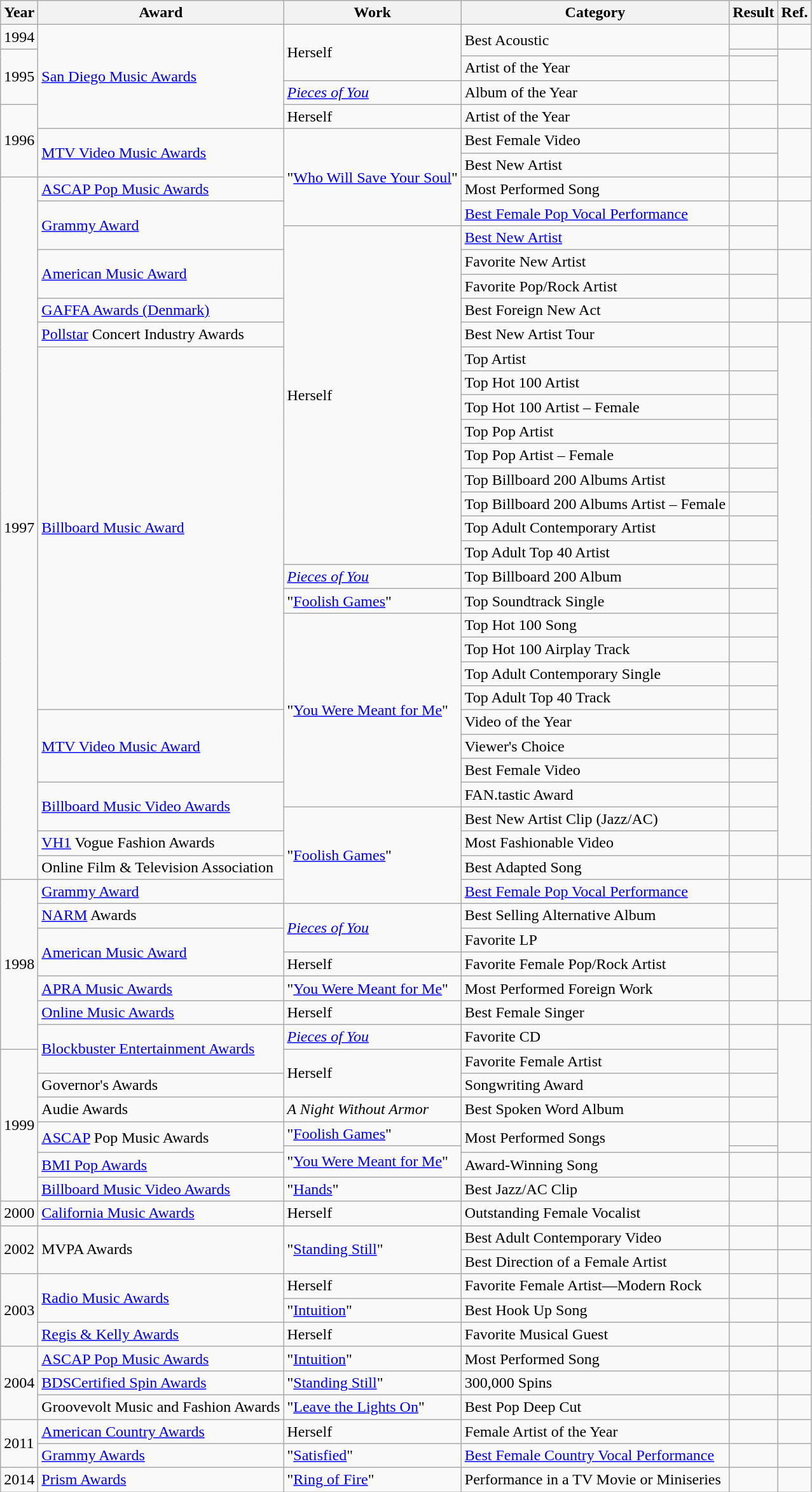<table class="wikitable">
<tr>
<th>Year</th>
<th>Award</th>
<th>Work</th>
<th>Category</th>
<th>Result</th>
<th>Ref.</th>
</tr>
<tr>
<td>1994</td>
<td rowspan=5><a href='#'>San Diego Music Awards</a></td>
<td rowspan=3>Herself</td>
<td rowspan=2>Best Acoustic</td>
<td></td>
<td></td>
</tr>
<tr>
<td rowspan=3>1995</td>
<td></td>
<td rowspan=3></td>
</tr>
<tr>
<td>Artist of the Year</td>
<td></td>
</tr>
<tr>
<td><em><a href='#'>Pieces of You</a></em></td>
<td>Album of the Year</td>
<td></td>
</tr>
<tr>
<td rowspan="3">1996</td>
<td>Herself</td>
<td>Artist of the Year</td>
<td></td>
<td></td>
</tr>
<tr>
<td rowspan="2"><a href='#'>MTV Video Music Awards</a></td>
<td rowspan="4">"<a href='#'>Who Will Save Your Soul</a>"</td>
<td>Best Female Video</td>
<td></td>
</tr>
<tr>
<td>Best New Artist</td>
<td></td>
</tr>
<tr>
<td rowspan="29">1997</td>
<td><a href='#'>ASCAP Pop Music Awards</a></td>
<td>Most Performed Song</td>
<td></td>
<td></td>
</tr>
<tr>
<td rowspan="2"><a href='#'>Grammy Award</a></td>
<td><a href='#'>Best Female Pop Vocal Performance</a></td>
<td></td>
<td rowspan=2></td>
</tr>
<tr>
<td rowspan="14">Herself</td>
<td><a href='#'>Best New Artist</a></td>
<td></td>
</tr>
<tr>
<td rowspan="2"><a href='#'>American Music Award</a></td>
<td>Favorite New Artist</td>
<td></td>
</tr>
<tr>
<td>Favorite Pop/Rock Artist</td>
<td></td>
</tr>
<tr>
<td><a href='#'>GAFFA Awards (Denmark)</a></td>
<td>Best Foreign New Act</td>
<td></td>
<td></td>
</tr>
<tr>
<td><a href='#'>Pollstar</a> Concert Industry Awards</td>
<td>Best New Artist Tour</td>
<td></td>
</tr>
<tr>
<td rowspan="15"><a href='#'>Billboard Music Award</a></td>
<td>Top Artist</td>
<td></td>
</tr>
<tr>
<td>Top Hot 100 Artist</td>
<td></td>
</tr>
<tr>
<td>Top Hot 100 Artist – Female</td>
<td></td>
</tr>
<tr>
<td>Top Pop Artist</td>
<td></td>
</tr>
<tr>
<td>Top Pop Artist – Female</td>
<td></td>
</tr>
<tr>
<td>Top Billboard 200 Albums Artist</td>
<td></td>
</tr>
<tr>
<td>Top Billboard 200 Albums Artist – Female</td>
<td></td>
</tr>
<tr>
<td>Top Adult Contemporary Artist</td>
<td></td>
</tr>
<tr>
<td>Top Adult Top 40 Artist</td>
<td></td>
</tr>
<tr>
<td><em><a href='#'>Pieces of You</a></em></td>
<td>Top Billboard 200 Album</td>
<td></td>
</tr>
<tr>
<td>"<a href='#'>Foolish Games</a>"</td>
<td>Top Soundtrack Single</td>
<td></td>
</tr>
<tr>
<td rowspan="8">"<a href='#'>You Were Meant for Me</a>"</td>
<td>Top Hot 100 Song</td>
<td></td>
</tr>
<tr>
<td>Top Hot 100 Airplay Track</td>
<td></td>
</tr>
<tr>
<td>Top Adult Contemporary Single</td>
<td></td>
</tr>
<tr>
<td>Top Adult Top 40 Track</td>
<td></td>
</tr>
<tr>
<td rowspan="3"><a href='#'>MTV Video Music Award</a></td>
<td>Video of the Year</td>
<td></td>
</tr>
<tr>
<td>Viewer's Choice</td>
<td></td>
</tr>
<tr>
<td>Best Female Video</td>
<td></td>
</tr>
<tr>
<td rowspan=2><a href='#'>Billboard Music Video Awards</a></td>
<td>FAN.tastic Award</td>
<td></td>
</tr>
<tr>
<td rowspan=4>"<a href='#'>Foolish Games</a>"</td>
<td>Best New Artist Clip (Jazz/AC)</td>
<td></td>
</tr>
<tr>
<td><a href='#'>VH1</a> Vogue Fashion Awards</td>
<td>Most Fashionable Video</td>
<td></td>
</tr>
<tr>
<td>Online Film & Television Association</td>
<td>Best Adapted Song</td>
<td></td>
<td></td>
</tr>
<tr>
<td rowspan="7">1998</td>
<td><a href='#'>Grammy Award</a></td>
<td><a href='#'>Best Female Pop Vocal Performance</a></td>
<td></td>
</tr>
<tr>
<td><a href='#'>NARM</a> Awards</td>
<td rowspan=2><em><a href='#'>Pieces of You</a></em></td>
<td>Best Selling Alternative Album</td>
<td></td>
</tr>
<tr>
<td rowspan="2"><a href='#'>American Music Award</a></td>
<td>Favorite LP</td>
<td></td>
</tr>
<tr>
<td rowspan="1">Herself</td>
<td>Favorite Female Pop/Rock Artist</td>
<td></td>
</tr>
<tr>
<td><a href='#'>APRA Music Awards</a></td>
<td>"<a href='#'>You Were Meant for Me</a>"</td>
<td>Most Performed Foreign Work</td>
<td></td>
</tr>
<tr>
<td><a href='#'>Online Music Awards</a></td>
<td>Herself</td>
<td>Best Female Singer</td>
<td></td>
<td></td>
</tr>
<tr>
<td rowspan=2><a href='#'>Blockbuster Entertainment Awards</a></td>
<td><em><a href='#'>Pieces of You</a></em></td>
<td>Favorite CD</td>
<td></td>
</tr>
<tr>
<td rowspan="7">1999</td>
<td rowspan="2">Herself</td>
<td>Favorite Female Artist</td>
<td></td>
</tr>
<tr>
<td>Governor's Awards</td>
<td>Songwriting Award</td>
<td></td>
</tr>
<tr>
<td>Audie Awards</td>
<td><em>A Night Without Armor</em></td>
<td>Best Spoken Word Album</td>
<td></td>
</tr>
<tr>
<td rowspan="2"><a href='#'>ASCAP</a> Pop Music Awards</td>
<td>"<a href='#'>Foolish Games</a>"</td>
<td rowspan="2">Most Performed Songs</td>
<td></td>
<td rowspan=2></td>
</tr>
<tr>
<td rowspan="2">"<a href='#'>You Were Meant for Me</a>"</td>
<td></td>
</tr>
<tr>
<td><a href='#'>BMI Pop Awards</a></td>
<td>Award-Winning Song</td>
<td></td>
</tr>
<tr>
<td><a href='#'>Billboard Music Video Awards</a></td>
<td>"<a href='#'>Hands</a>"</td>
<td>Best Jazz/AC Clip</td>
<td></td>
<td></td>
</tr>
<tr>
<td>2000</td>
<td><a href='#'>California Music Awards</a></td>
<td>Herself</td>
<td>Outstanding Female Vocalist</td>
<td></td>
</tr>
<tr>
<td rowspan=2>2002</td>
<td rowspan=2>MVPA Awards</td>
<td rowspan=2>"<a href='#'>Standing Still</a>"</td>
<td>Best Adult Contemporary Video</td>
<td></td>
<td></td>
</tr>
<tr>
<td>Best Direction of a Female Artist</td>
<td></td>
<td></td>
</tr>
<tr>
<td rowspan="3">2003</td>
<td rowspan=2><a href='#'>Radio Music Awards</a></td>
<td rowspan="1">Herself</td>
<td>Favorite Female Artist—Modern Rock</td>
<td></td>
</tr>
<tr>
<td>"<a href='#'>Intuition</a>"</td>
<td>Best Hook Up Song</td>
<td></td>
<td></td>
</tr>
<tr>
<td><a href='#'>Regis & Kelly Awards</a></td>
<td>Herself</td>
<td>Favorite Musical Guest</td>
<td></td>
</tr>
<tr>
<td rowspan=3>2004</td>
<td><a href='#'>ASCAP Pop Music Awards</a></td>
<td>"<a href='#'>Intuition</a>"</td>
<td>Most Performed Song</td>
<td></td>
<td></td>
</tr>
<tr>
<td><a href='#'>BDSCertified Spin Awards</a></td>
<td>"<a href='#'>Standing Still</a>"</td>
<td>300,000 Spins</td>
<td></td>
<td></td>
</tr>
<tr>
<td>Groovevolt Music and Fashion Awards</td>
<td>"<a href='#'>Leave the Lights On</a>"</td>
<td>Best Pop Deep Cut</td>
<td></td>
<td></td>
</tr>
<tr>
<td rowspan="2">2011</td>
<td><a href='#'>American Country Awards</a></td>
<td>Herself</td>
<td>Female Artist of the Year</td>
<td></td>
</tr>
<tr>
<td><a href='#'>Grammy Awards</a></td>
<td>"<a href='#'>Satisfied</a>"</td>
<td><a href='#'>Best Female Country Vocal Performance</a></td>
<td></td>
<td></td>
</tr>
<tr>
<td>2014</td>
<td><a href='#'>Prism Awards</a></td>
<td>"<a href='#'>Ring of Fire</a>"</td>
<td>Performance in a TV Movie or Miniseries</td>
<td></td>
</tr>
</table>
